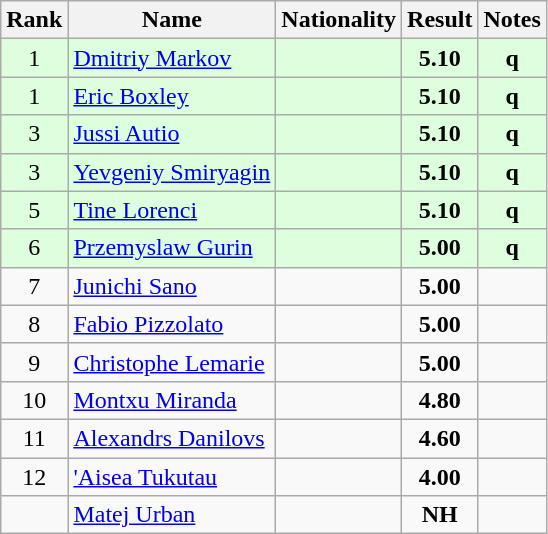<table class="wikitable sortable" style="text-align:center">
<tr>
<th>Rank</th>
<th>Name</th>
<th>Nationality</th>
<th>Result</th>
<th>Notes</th>
</tr>
<tr bgcolor=ddffdd>
<td>1</td>
<td align=left><a href='#'>Dmitriy Markov</a></td>
<td align=left></td>
<td><strong>5.10</strong></td>
<td><strong>q</strong></td>
</tr>
<tr bgcolor=ddffdd>
<td>1</td>
<td align=left><a href='#'>Eric Boxley</a></td>
<td align=left></td>
<td><strong>5.10</strong></td>
<td><strong>q</strong></td>
</tr>
<tr bgcolor=ddffdd>
<td>3</td>
<td align=left><a href='#'>Jussi Autio</a></td>
<td align=left></td>
<td><strong>5.10</strong></td>
<td><strong>q</strong></td>
</tr>
<tr bgcolor=ddffdd>
<td>3</td>
<td align=left><a href='#'>Yevgeniy Smiryagin</a></td>
<td align=left></td>
<td><strong>5.10</strong></td>
<td><strong>q</strong></td>
</tr>
<tr bgcolor=ddffdd>
<td>5</td>
<td align=left><a href='#'>Tine Lorenci</a></td>
<td align=left></td>
<td><strong>5.10</strong></td>
<td><strong>q</strong></td>
</tr>
<tr bgcolor=ddffdd>
<td>6</td>
<td align=left><a href='#'>Przemyslaw Gurin</a></td>
<td align=left></td>
<td><strong>5.00</strong></td>
<td><strong>q</strong></td>
</tr>
<tr>
<td>7</td>
<td align=left><a href='#'>Junichi Sano</a></td>
<td align=left></td>
<td><strong>5.00</strong></td>
<td></td>
</tr>
<tr>
<td>8</td>
<td align=left><a href='#'>Fabio Pizzolato</a></td>
<td align=left></td>
<td><strong>5.00</strong></td>
<td></td>
</tr>
<tr>
<td>9</td>
<td align=left><a href='#'>Christophe Lemarie</a></td>
<td align=left></td>
<td><strong>5.00</strong></td>
<td></td>
</tr>
<tr>
<td>10</td>
<td align=left><a href='#'>Montxu Miranda</a></td>
<td align=left></td>
<td><strong>4.80</strong></td>
<td></td>
</tr>
<tr>
<td>11</td>
<td align=left><a href='#'>Alexandrs Danilovs</a></td>
<td align=left></td>
<td><strong>4.60</strong></td>
<td></td>
</tr>
<tr>
<td>12</td>
<td align=left><a href='#'>'Aisea Tukutau</a></td>
<td align=left></td>
<td><strong>4.00</strong></td>
<td></td>
</tr>
<tr>
<td></td>
<td align=left><a href='#'>Matej Urban</a></td>
<td align=left></td>
<td><strong>NH</strong></td>
<td></td>
</tr>
</table>
